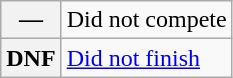<table class="wikitable">
<tr>
<th scope="row">—</th>
<td>Did not compete</td>
</tr>
<tr>
<th scope="row">DNF</th>
<td><a href='#'>Did not finish</a></td>
</tr>
</table>
